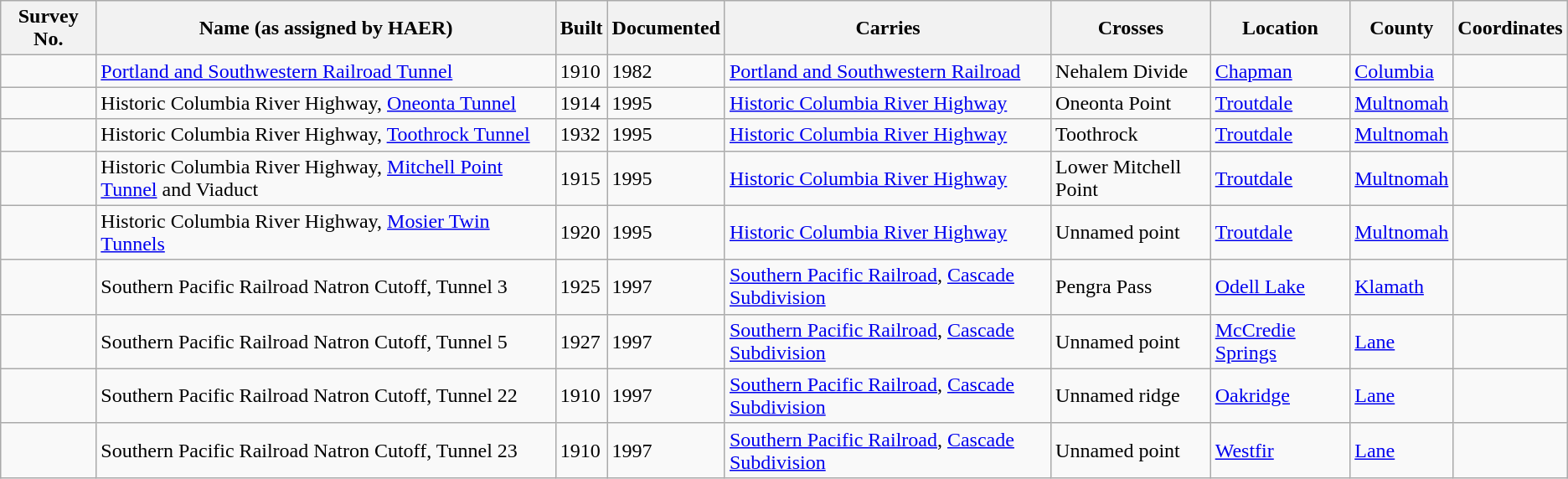<table class="wikitable sortable">
<tr>
<th>Survey No.</th>
<th>Name (as assigned by HAER)</th>
<th>Built</th>
<th>Documented</th>
<th>Carries</th>
<th>Crosses</th>
<th>Location</th>
<th>County</th>
<th>Coordinates</th>
</tr>
<tr>
<td></td>
<td><a href='#'>Portland and Southwestern Railroad Tunnel</a></td>
<td>1910</td>
<td>1982</td>
<td><a href='#'>Portland and Southwestern Railroad</a></td>
<td>Nehalem Divide</td>
<td><a href='#'>Chapman</a></td>
<td><a href='#'>Columbia</a></td>
<td></td>
</tr>
<tr>
<td></td>
<td>Historic Columbia River Highway, <a href='#'>Oneonta Tunnel</a></td>
<td>1914</td>
<td>1995</td>
<td><a href='#'>Historic Columbia River Highway</a></td>
<td>Oneonta Point</td>
<td><a href='#'>Troutdale</a></td>
<td><a href='#'>Multnomah</a></td>
<td></td>
</tr>
<tr>
<td></td>
<td>Historic Columbia River Highway, <a href='#'>Toothrock Tunnel</a></td>
<td>1932</td>
<td>1995</td>
<td><a href='#'>Historic Columbia River Highway</a></td>
<td>Toothrock</td>
<td><a href='#'>Troutdale</a></td>
<td><a href='#'>Multnomah</a></td>
<td></td>
</tr>
<tr>
<td></td>
<td>Historic Columbia River Highway, <a href='#'>Mitchell Point Tunnel</a> and Viaduct</td>
<td>1915</td>
<td>1995</td>
<td><a href='#'>Historic Columbia River Highway</a></td>
<td>Lower Mitchell Point</td>
<td><a href='#'>Troutdale</a></td>
<td><a href='#'>Multnomah</a></td>
<td></td>
</tr>
<tr>
<td></td>
<td>Historic Columbia River Highway, <a href='#'>Mosier Twin Tunnels</a></td>
<td>1920</td>
<td>1995</td>
<td><a href='#'>Historic Columbia River Highway</a></td>
<td>Unnamed point</td>
<td><a href='#'>Troutdale</a></td>
<td><a href='#'>Multnomah</a></td>
<td></td>
</tr>
<tr>
<td></td>
<td>Southern Pacific Railroad Natron Cutoff, Tunnel 3</td>
<td>1925</td>
<td>1997</td>
<td><a href='#'>Southern Pacific Railroad</a>, <a href='#'>Cascade Subdivision</a></td>
<td>Pengra Pass</td>
<td><a href='#'>Odell Lake</a></td>
<td><a href='#'>Klamath</a></td>
<td></td>
</tr>
<tr>
<td></td>
<td>Southern Pacific Railroad Natron Cutoff, Tunnel 5</td>
<td>1927</td>
<td>1997</td>
<td><a href='#'>Southern Pacific Railroad</a>, <a href='#'>Cascade Subdivision</a></td>
<td>Unnamed point</td>
<td><a href='#'>McCredie Springs</a></td>
<td><a href='#'>Lane</a></td>
<td></td>
</tr>
<tr>
<td></td>
<td>Southern Pacific Railroad Natron Cutoff, Tunnel 22</td>
<td>1910</td>
<td>1997</td>
<td><a href='#'>Southern Pacific Railroad</a>, <a href='#'>Cascade Subdivision</a></td>
<td>Unnamed ridge</td>
<td><a href='#'>Oakridge</a></td>
<td><a href='#'>Lane</a></td>
<td></td>
</tr>
<tr>
<td></td>
<td>Southern Pacific Railroad Natron Cutoff, Tunnel 23</td>
<td>1910</td>
<td>1997</td>
<td><a href='#'>Southern Pacific Railroad</a>, <a href='#'>Cascade Subdivision</a></td>
<td>Unnamed point</td>
<td><a href='#'>Westfir</a></td>
<td><a href='#'>Lane</a></td>
<td></td>
</tr>
</table>
